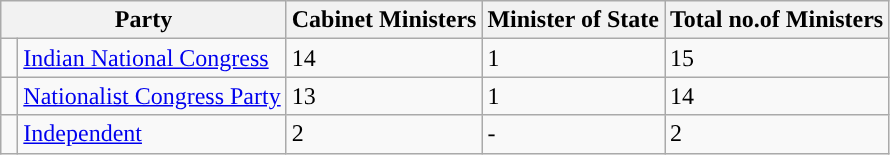<table class="wikitable">
<tr>
<th colspan="2">Party</th>
<th>Cabinet Ministers</th>
<th>Minister of State</th>
<th>Total no.of Ministers</th>
</tr>
<tr>
<td width="4px"></td>
<td><a href='#'>Indian National Congress</a></td>
<td>14</td>
<td>1</td>
<td>15</td>
</tr>
<tr>
<td width="4px"></td>
<td><a href='#'>Nationalist Congress Party</a></td>
<td>13</td>
<td>1</td>
<td>14</td>
</tr>
<tr>
<td width="4px"></td>
<td><a href='#'>Independent</a></td>
<td>2</td>
<td>-</td>
<td>2</td>
</tr>
</table>
